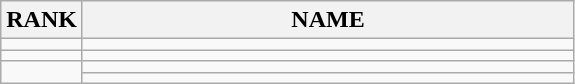<table class="wikitable">
<tr>
<th>RANK</th>
<th style="width: 20em">NAME</th>
</tr>
<tr>
<td align="center"></td>
<td></td>
</tr>
<tr>
<td align="center"></td>
<td></td>
</tr>
<tr>
<td rowspan=2 align="center"></td>
<td></td>
</tr>
<tr>
<td></td>
</tr>
</table>
